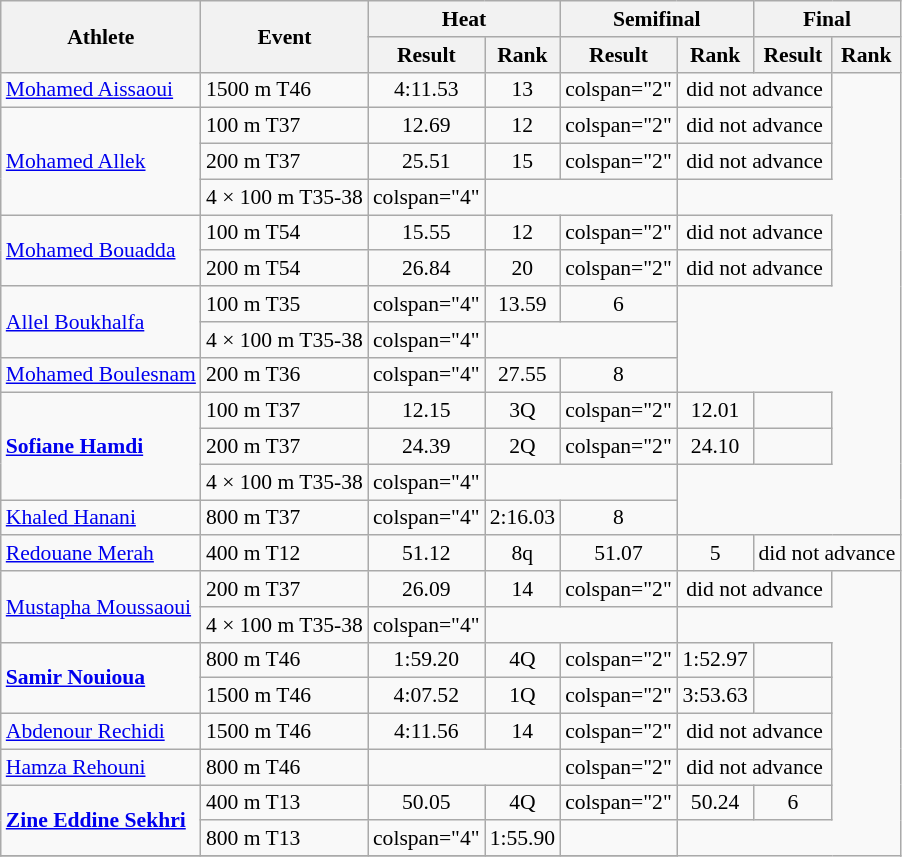<table class="wikitable" style="text-align:center; font-size:90%">
<tr>
<th rowspan="2">Athlete</th>
<th rowspan="2">Event</th>
<th colspan="2">Heat</th>
<th colspan="2">Semifinal</th>
<th colspan="2">Final</th>
</tr>
<tr>
<th>Result</th>
<th>Rank</th>
<th>Result</th>
<th>Rank</th>
<th>Result</th>
<th>Rank</th>
</tr>
<tr>
<td align="left" rowspan="1"><a href='#'>Mohamed Aissaoui</a></td>
<td align=left>1500 m T46</td>
<td>4:11.53</td>
<td>13</td>
<td>colspan="2" </td>
<td colspan=2>did not advance</td>
</tr>
<tr>
<td align="left" rowspan="3"><a href='#'>Mohamed Allek</a></td>
<td align=left>100 m T37</td>
<td>12.69</td>
<td>12</td>
<td>colspan="2" </td>
<td colspan=2>did not advance</td>
</tr>
<tr>
<td align=left>200 m T37</td>
<td>25.51</td>
<td>15</td>
<td>colspan="2" </td>
<td colspan=2>did not advance</td>
</tr>
<tr>
<td align=left>4 × 100 m T35-38</td>
<td>colspan="4" </td>
<td colspan=2></td>
</tr>
<tr>
<td align="left" rowspan="2"><a href='#'>Mohamed Bouadda</a></td>
<td align=left>100 m T54</td>
<td>15.55</td>
<td>12</td>
<td>colspan="2" </td>
<td colspan=2>did not advance</td>
</tr>
<tr>
<td align=left>200 m T54</td>
<td>26.84</td>
<td>20</td>
<td>colspan="2" </td>
<td colspan=2>did not advance</td>
</tr>
<tr>
<td align="left" rowspan="2"><a href='#'>Allel Boukhalfa</a></td>
<td align=left>100 m T35</td>
<td>colspan="4" </td>
<td>13.59</td>
<td>6</td>
</tr>
<tr>
<td align=left>4 × 100 m T35-38</td>
<td>colspan="4" </td>
<td colspan=2></td>
</tr>
<tr>
<td align="left" rowspan="1"><a href='#'>Mohamed Boulesnam</a></td>
<td align=left>200 m T36</td>
<td>colspan="4" </td>
<td>27.55</td>
<td>8</td>
</tr>
<tr>
<td align="left" rowspan="3"><strong><a href='#'>Sofiane Hamdi</a></strong></td>
<td align=left>100 m T37</td>
<td>12.15</td>
<td>3Q</td>
<td>colspan="2" </td>
<td>12.01</td>
<td></td>
</tr>
<tr>
<td align=left>200 m T37</td>
<td>24.39</td>
<td>2Q</td>
<td>colspan="2" </td>
<td>24.10</td>
<td></td>
</tr>
<tr>
<td align=left>4 × 100 m T35-38</td>
<td>colspan="4" </td>
<td colspan=2></td>
</tr>
<tr>
<td align="left" rowspan="1"><a href='#'>Khaled Hanani</a></td>
<td align=left>800 m T37</td>
<td>colspan="4" </td>
<td>2:16.03</td>
<td>8</td>
</tr>
<tr>
<td align="left" rowspan="1"><a href='#'>Redouane Merah</a></td>
<td align=left>400 m T12</td>
<td>51.12</td>
<td>8q</td>
<td>51.07</td>
<td>5</td>
<td colspan=2>did not advance</td>
</tr>
<tr>
<td align="left" rowspan="2"><a href='#'>Mustapha Moussaoui</a></td>
<td align=left>200 m T37</td>
<td>26.09</td>
<td>14</td>
<td>colspan="2" </td>
<td colspan=2>did not advance</td>
</tr>
<tr>
<td align=left>4 × 100 m T35-38</td>
<td>colspan="4" </td>
<td colspan=2></td>
</tr>
<tr>
<td align="left" rowspan="2"><strong><a href='#'>Samir Nouioua</a></strong></td>
<td align=left>800 m T46</td>
<td>1:59.20</td>
<td>4Q</td>
<td>colspan="2" </td>
<td>1:52.97</td>
<td></td>
</tr>
<tr>
<td align=left>1500 m T46</td>
<td>4:07.52</td>
<td>1Q</td>
<td>colspan="2" </td>
<td>3:53.63</td>
<td></td>
</tr>
<tr>
<td align="left" rowspan="1"><a href='#'>Abdenour Rechidi</a></td>
<td align=left>1500 m T46</td>
<td>4:11.56</td>
<td>14</td>
<td>colspan="2" </td>
<td colspan=2>did not advance</td>
</tr>
<tr>
<td align="left" rowspan="1"><a href='#'>Hamza Rehouni</a></td>
<td align=left>800 m T46</td>
<td colspan=2></td>
<td>colspan="2" </td>
<td colspan=2>did not advance</td>
</tr>
<tr>
<td align="left" rowspan="2"><strong><a href='#'>Zine Eddine Sekhri</a></strong></td>
<td align=left>400 m T13</td>
<td>50.05</td>
<td>4Q</td>
<td>colspan="2" </td>
<td>50.24</td>
<td>6</td>
</tr>
<tr>
<td align=left>800 m T13</td>
<td>colspan="4" </td>
<td>1:55.90</td>
<td></td>
</tr>
<tr>
</tr>
</table>
